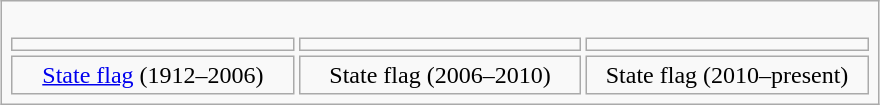<table class="wikitable" style="margin:20px auto; text-align:center">
<tr>
<td><br><table cellspacing=3 cellpadding=3>
<tr class="noresize">
<td style="width:180px"></td>
<td style="width:180px"></td>
<td style="width:180px"></td>
</tr>
<tr style="vertical-align:top">
<td><a href='#'>State flag</a> (1912–2006) </td>
<td>State flag (2006–2010) </td>
<td>State flag (2010–present) </td>
</tr>
</table>
</td>
</tr>
</table>
